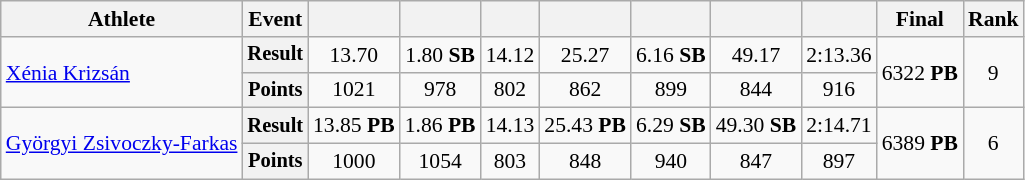<table class="wikitable" style="font-size:90%">
<tr>
<th>Athlete</th>
<th>Event</th>
<th></th>
<th></th>
<th></th>
<th></th>
<th></th>
<th></th>
<th></th>
<th>Final</th>
<th>Rank</th>
</tr>
<tr style=text-align:center>
<td rowspan=2 style=text-align:left><a href='#'>Xénia Krizsán</a></td>
<th style="font-size:95%">Result</th>
<td>13.70</td>
<td>1.80 <strong>SB</strong></td>
<td>14.12</td>
<td>25.27</td>
<td>6.16 <strong>SB</strong></td>
<td>49.17</td>
<td>2:13.36</td>
<td rowspan=2>6322 <strong>PB</strong></td>
<td rowspan=2>9</td>
</tr>
<tr style=text-align:center>
<th style="font-size:95%">Points</th>
<td>1021</td>
<td>978</td>
<td>802</td>
<td>862</td>
<td>899</td>
<td>844</td>
<td>916</td>
</tr>
<tr style=text-align:center>
<td rowspan=2 style=text-align:left><a href='#'>Györgyi Zsivoczky-Farkas</a></td>
<th style="font-size:95%">Result</th>
<td>13.85 <strong>PB</strong></td>
<td>1.86 <strong>PB</strong></td>
<td>14.13</td>
<td>25.43 <strong>PB</strong></td>
<td>6.29 <strong>SB</strong></td>
<td>49.30 <strong>SB</strong></td>
<td>2:14.71</td>
<td rowspan=2>6389 <strong>PB</strong></td>
<td rowspan=2>6</td>
</tr>
<tr style=text-align:center>
<th style="font-size:95%">Points</th>
<td>1000</td>
<td>1054</td>
<td>803</td>
<td>848</td>
<td>940</td>
<td>847</td>
<td>897</td>
</tr>
</table>
